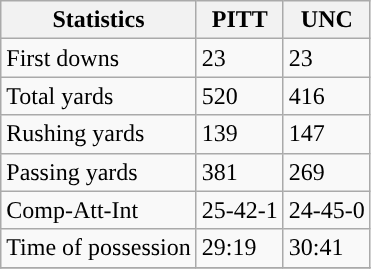<table class="wikitable" style="float: left;">
<tr>
<th>Statistics</th>
<th>PITT</th>
<th>UNC</th>
</tr>
<tr>
<td>First downs</td>
<td>23</td>
<td>23</td>
</tr>
<tr>
<td>Total yards</td>
<td>520</td>
<td>416</td>
</tr>
<tr>
<td>Rushing yards</td>
<td>139</td>
<td>147</td>
</tr>
<tr>
<td>Passing yards</td>
<td>381</td>
<td>269</td>
</tr>
<tr>
<td>Comp-Att-Int</td>
<td>25-42-1</td>
<td>24-45-0</td>
</tr>
<tr>
<td>Time of possession</td>
<td>29:19</td>
<td>30:41</td>
</tr>
<tr>
</tr>
</table>
